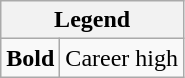<table class="wikitable mw-collapsible mw-collapsed">
<tr>
<th colspan="2">Legend</th>
</tr>
<tr>
<td><strong>Bold</strong></td>
<td>Career high</td>
</tr>
</table>
